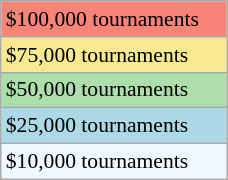<table class="wikitable" style="font-size:90%;" width=12%>
<tr bgcolor="#F88379">
<td>$100,000 tournaments</td>
</tr>
<tr bgcolor="#F7E98E">
<td>$75,000 tournaments</td>
</tr>
<tr bgcolor="#ADDFAD">
<td>$50,000 tournaments</td>
</tr>
<tr bgcolor=lightblue>
<td>$25,000 tournaments</td>
</tr>
<tr bgcolor="#f0f8ff">
<td>$10,000 tournaments</td>
</tr>
</table>
